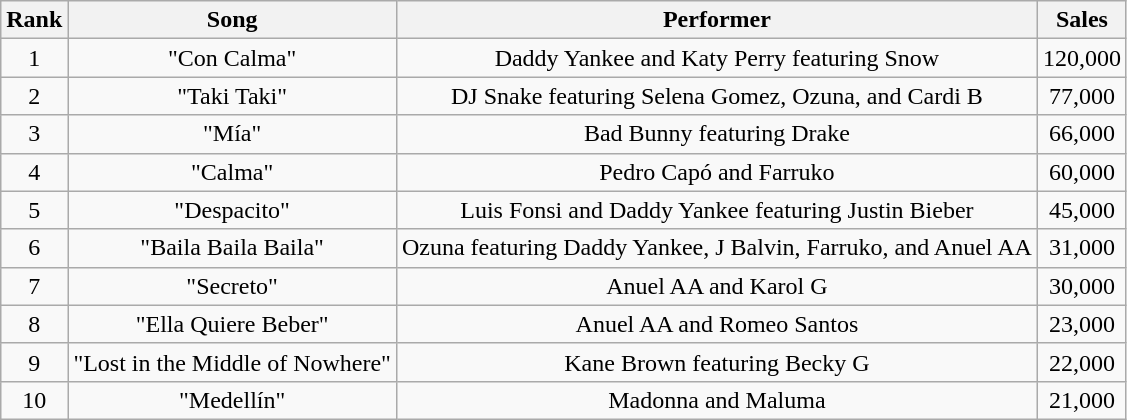<table class="wikitable plainrowheaders" style="text-align:center;">
<tr>
<th>Rank</th>
<th>Song</th>
<th>Performer</th>
<th>Sales</th>
</tr>
<tr>
<td>1</td>
<td>"Con Calma"</td>
<td>Daddy Yankee and Katy Perry featuring Snow</td>
<td>120,000</td>
</tr>
<tr>
<td>2</td>
<td>"Taki Taki"</td>
<td>DJ Snake featuring Selena Gomez, Ozuna, and Cardi B</td>
<td>77,000</td>
</tr>
<tr>
<td>3</td>
<td>"Mía"</td>
<td>Bad Bunny featuring Drake</td>
<td>66,000</td>
</tr>
<tr>
<td>4</td>
<td>"Calma"</td>
<td>Pedro Capó and Farruko</td>
<td>60,000</td>
</tr>
<tr>
<td>5</td>
<td>"Despacito"</td>
<td>Luis Fonsi and Daddy Yankee featuring Justin Bieber</td>
<td>45,000</td>
</tr>
<tr>
<td>6</td>
<td>"Baila Baila Baila"</td>
<td>Ozuna featuring Daddy Yankee, J Balvin, Farruko, and Anuel AA</td>
<td>31,000</td>
</tr>
<tr>
<td>7</td>
<td>"Secreto"</td>
<td>Anuel AA and Karol G</td>
<td>30,000</td>
</tr>
<tr>
<td>8</td>
<td>"Ella Quiere Beber"</td>
<td>Anuel AA and Romeo Santos</td>
<td>23,000</td>
</tr>
<tr>
<td>9</td>
<td>"Lost in the Middle of Nowhere"</td>
<td>Kane Brown featuring Becky G</td>
<td>22,000</td>
</tr>
<tr>
<td>10</td>
<td>"Medellín"</td>
<td>Madonna and Maluma</td>
<td>21,000</td>
</tr>
</table>
